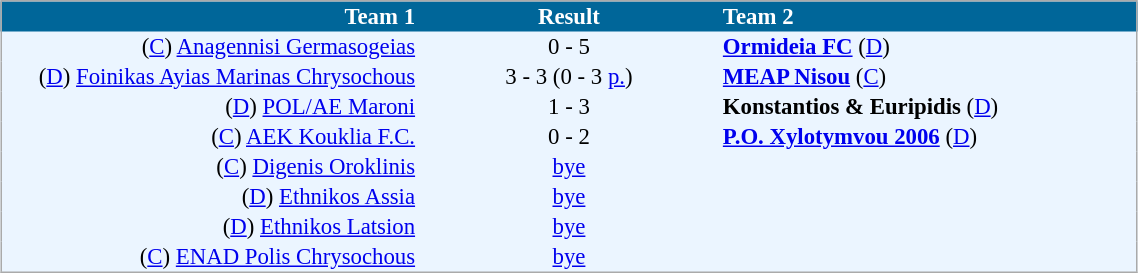<table cellspacing="0" style="background: #EBF5FF; border: 1px #aaa solid; border-collapse: collapse; font-size: 95%; margin: 1em auto;" width=60%>
<tr bgcolor=#006699 style="color:white;">
<th width=30% align="right">Team 1</th>
<th width=22% align="center">Result</th>
<th width=30% align="left">Team 2</th>
</tr>
<tr>
<td align=right>(<a href='#'>C</a>) <a href='#'>Anagennisi Germasogeias</a></td>
<td align=center>0 - 5</td>
<td align=left><strong><a href='#'>Ormideia FC</a> </strong>(<a href='#'>D</a>)</td>
</tr>
<tr>
<td align=right>(<a href='#'>D</a>) <a href='#'>Foinikas Ayias Marinas Chrysochous</a></td>
<td align=center>3 - 3 (0 - 3 <a href='#'>p.</a>)</td>
<td align=left><strong><a href='#'>MEAP Nisou</a></strong> (<a href='#'>C</a>)</td>
</tr>
<tr>
<td align=right>(<a href='#'>D</a>) <a href='#'>POL/AE Maroni</a></td>
<td align=center>1 - 3</td>
<td align=left><strong>Konstantios & Euripidis</strong> (<a href='#'>D</a>)</td>
</tr>
<tr>
<td align=right>(<a href='#'>C</a>) <a href='#'>AEK Kouklia F.C.</a></td>
<td align=center>0 - 2</td>
<td align=left><strong><a href='#'>P.O. Xylotymvou 2006</a></strong> (<a href='#'>D</a>)</td>
</tr>
<tr>
<td align=right>(<a href='#'>C</a>) <a href='#'>Digenis Oroklinis</a></td>
<td align=center><a href='#'>bye</a></td>
<td></td>
</tr>
<tr>
<td align=right>(<a href='#'>D</a>) <a href='#'>Ethnikos Assia</a></td>
<td align=center><a href='#'>bye</a></td>
<td></td>
</tr>
<tr>
<td align=right>(<a href='#'>D</a>) <a href='#'>Ethnikos Latsion</a></td>
<td align=center><a href='#'>bye</a></td>
<td></td>
</tr>
<tr>
<td align=right>(<a href='#'>C</a>) <a href='#'>ENAD Polis Chrysochous</a></td>
<td align=center><a href='#'>bye</a></td>
<td></td>
</tr>
<tr>
</tr>
</table>
